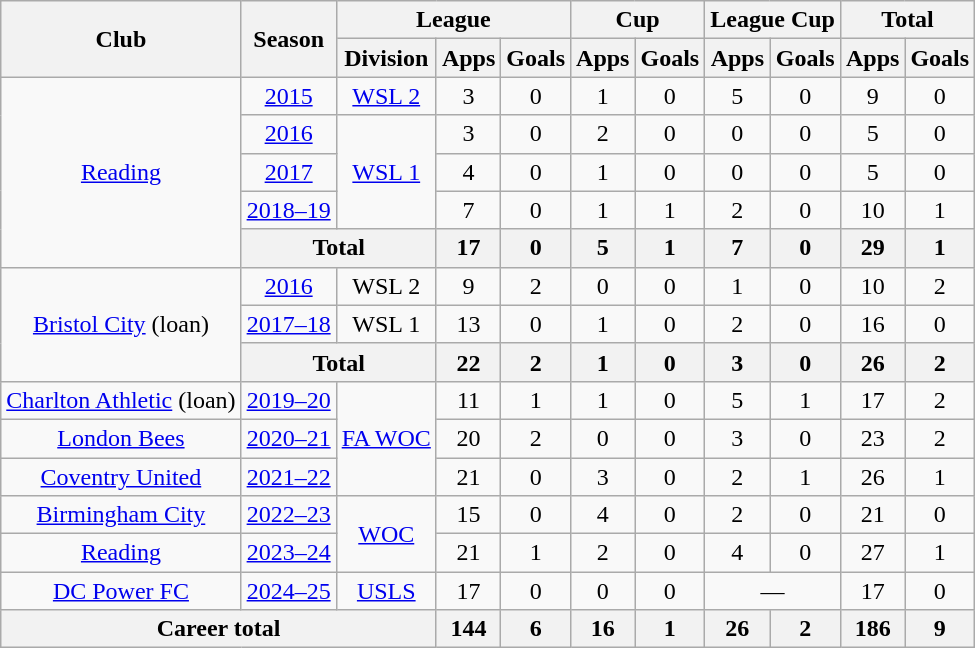<table class="wikitable" style="text-align:center">
<tr>
<th rowspan="2">Club</th>
<th rowspan="2">Season</th>
<th colspan="3">League</th>
<th colspan="2">Cup</th>
<th colspan="2">League Cup</th>
<th colspan="2">Total</th>
</tr>
<tr>
<th>Division</th>
<th>Apps</th>
<th>Goals</th>
<th>Apps</th>
<th>Goals</th>
<th>Apps</th>
<th>Goals</th>
<th>Apps</th>
<th>Goals</th>
</tr>
<tr>
<td rowspan="5"><a href='#'>Reading</a></td>
<td><a href='#'>2015</a></td>
<td rowspan="1"><a href='#'>WSL 2</a></td>
<td>3</td>
<td>0</td>
<td>1</td>
<td>0</td>
<td>5</td>
<td>0</td>
<td>9</td>
<td>0</td>
</tr>
<tr>
<td><a href='#'>2016</a></td>
<td rowspan="3"><a href='#'>WSL 1</a></td>
<td>3</td>
<td>0</td>
<td>2</td>
<td>0</td>
<td>0</td>
<td>0</td>
<td>5</td>
<td>0</td>
</tr>
<tr>
<td><a href='#'>2017</a></td>
<td>4</td>
<td>0</td>
<td>1</td>
<td>0</td>
<td>0</td>
<td>0</td>
<td>5</td>
<td>0</td>
</tr>
<tr>
<td><a href='#'>2018–19</a></td>
<td>7</td>
<td>0</td>
<td>1</td>
<td>1</td>
<td>2</td>
<td>0</td>
<td>10</td>
<td>1</td>
</tr>
<tr>
<th colspan="2">Total</th>
<th>17</th>
<th>0</th>
<th>5</th>
<th>1</th>
<th>7</th>
<th>0</th>
<th>29</th>
<th>1</th>
</tr>
<tr>
<td rowspan="3"><a href='#'>Bristol City</a> (loan)</td>
<td><a href='#'>2016</a></td>
<td rowspan="1">WSL 2</td>
<td>9</td>
<td>2</td>
<td>0</td>
<td>0</td>
<td>1</td>
<td>0</td>
<td>10</td>
<td>2</td>
</tr>
<tr>
<td><a href='#'>2017–18</a></td>
<td>WSL 1</td>
<td>13</td>
<td>0</td>
<td>1</td>
<td>0</td>
<td>2</td>
<td>0</td>
<td>16</td>
<td>0</td>
</tr>
<tr>
<th colspan="2">Total</th>
<th>22</th>
<th>2</th>
<th>1</th>
<th>0</th>
<th>3</th>
<th>0</th>
<th>26</th>
<th>2</th>
</tr>
<tr>
<td><a href='#'>Charlton Athletic</a> (loan)</td>
<td><a href='#'>2019–20</a></td>
<td rowspan="3"><a href='#'>FA WOC</a></td>
<td>11</td>
<td>1</td>
<td>1</td>
<td>0</td>
<td>5</td>
<td>1</td>
<td>17</td>
<td>2</td>
</tr>
<tr>
<td><a href='#'>London Bees</a></td>
<td><a href='#'>2020–21</a></td>
<td>20</td>
<td>2</td>
<td>0</td>
<td>0</td>
<td>3</td>
<td>0</td>
<td>23</td>
<td>2</td>
</tr>
<tr>
<td><a href='#'>Coventry United</a></td>
<td><a href='#'>2021–22</a></td>
<td>21</td>
<td>0</td>
<td>3</td>
<td>0</td>
<td>2</td>
<td>1</td>
<td>26</td>
<td>1</td>
</tr>
<tr>
<td><a href='#'>Birmingham City</a></td>
<td><a href='#'>2022–23</a></td>
<td rowspan="2"><a href='#'>WOC</a></td>
<td>15</td>
<td>0</td>
<td>4</td>
<td>0</td>
<td>2</td>
<td>0</td>
<td>21</td>
<td>0</td>
</tr>
<tr>
<td><a href='#'>Reading</a></td>
<td><a href='#'>2023–24</a></td>
<td>21</td>
<td>1</td>
<td>2</td>
<td>0</td>
<td>4</td>
<td>0</td>
<td>27</td>
<td>1</td>
</tr>
<tr>
<td><a href='#'>DC Power FC</a></td>
<td><a href='#'>2024–25</a></td>
<td><a href='#'>USLS</a></td>
<td>17</td>
<td>0</td>
<td>0</td>
<td>0</td>
<td colspan="2">—</td>
<td>17</td>
<td>0</td>
</tr>
<tr>
<th colspan="3">Career total</th>
<th>144</th>
<th>6</th>
<th>16</th>
<th>1</th>
<th>26</th>
<th>2</th>
<th>186</th>
<th>9</th>
</tr>
</table>
